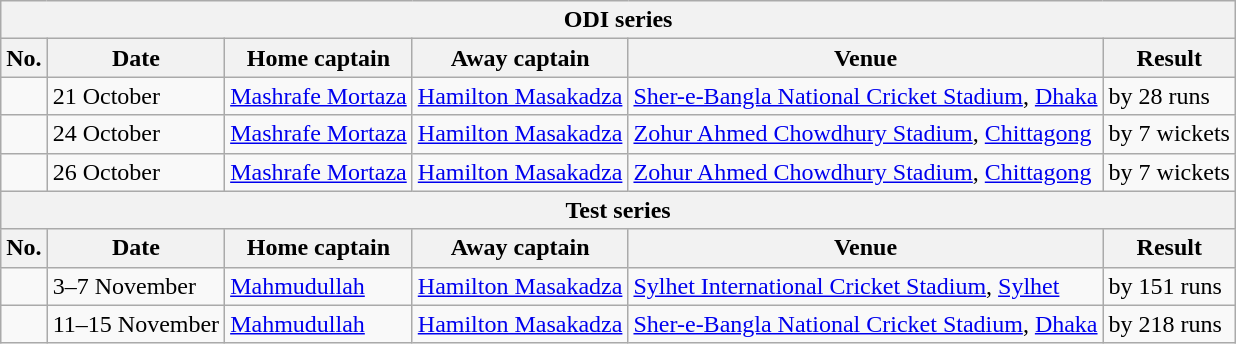<table class="wikitable">
<tr>
<th colspan="6">ODI series</th>
</tr>
<tr>
<th>No.</th>
<th>Date</th>
<th>Home captain</th>
<th>Away captain</th>
<th>Venue</th>
<th>Result</th>
</tr>
<tr>
<td></td>
<td>21 October</td>
<td><a href='#'>Mashrafe Mortaza</a></td>
<td><a href='#'>Hamilton Masakadza</a></td>
<td><a href='#'>Sher-e-Bangla National Cricket Stadium</a>, <a href='#'>Dhaka</a></td>
<td> by 28 runs</td>
</tr>
<tr>
<td></td>
<td>24 October</td>
<td><a href='#'>Mashrafe Mortaza</a></td>
<td><a href='#'>Hamilton Masakadza</a></td>
<td><a href='#'>Zohur Ahmed Chowdhury Stadium</a>, <a href='#'>Chittagong</a></td>
<td> by 7 wickets</td>
</tr>
<tr>
<td></td>
<td>26 October</td>
<td><a href='#'>Mashrafe Mortaza</a></td>
<td><a href='#'>Hamilton Masakadza</a></td>
<td><a href='#'>Zohur Ahmed Chowdhury Stadium</a>, <a href='#'>Chittagong</a></td>
<td> by 7 wickets</td>
</tr>
<tr>
<th colspan="6">Test series</th>
</tr>
<tr>
<th>No.</th>
<th>Date</th>
<th>Home captain</th>
<th>Away captain</th>
<th>Venue</th>
<th>Result</th>
</tr>
<tr>
<td></td>
<td>3–7 November</td>
<td><a href='#'>Mahmudullah</a></td>
<td><a href='#'>Hamilton Masakadza</a></td>
<td><a href='#'>Sylhet International Cricket Stadium</a>, <a href='#'>Sylhet</a></td>
<td> by 151 runs</td>
</tr>
<tr>
<td></td>
<td>11–15 November</td>
<td><a href='#'>Mahmudullah</a></td>
<td><a href='#'>Hamilton Masakadza</a></td>
<td><a href='#'>Sher-e-Bangla National Cricket Stadium</a>, <a href='#'>Dhaka</a></td>
<td> by 218 runs</td>
</tr>
</table>
